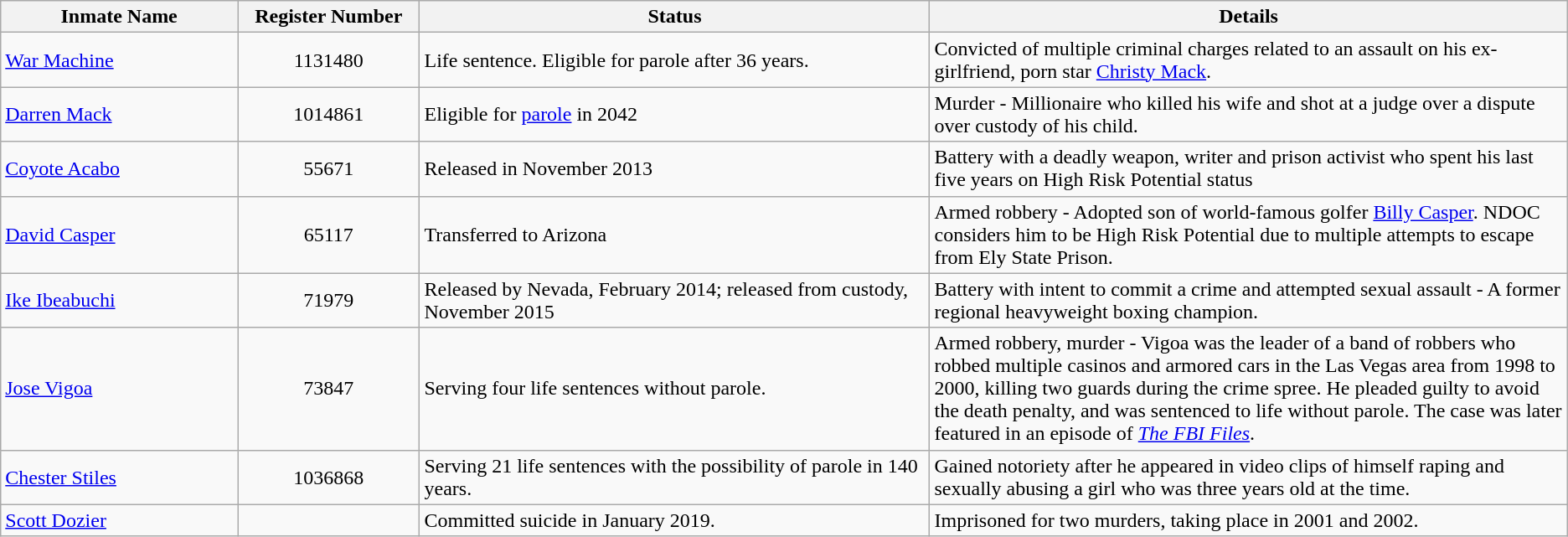<table class="wikitable sortable">
<tr>
<th width=13%>Inmate Name</th>
<th width=10%>Register Number</th>
<th width=28%>Status</th>
<th width=35%>Details</th>
</tr>
<tr>
<td><a href='#'>War Machine</a></td>
<td align="center">1131480</td>
<td>Life sentence. Eligible for parole after 36 years.</td>
<td>Convicted of multiple criminal charges related to an assault on his ex-girlfriend, porn star <a href='#'>Christy Mack</a>.</td>
</tr>
<tr>
<td><a href='#'>Darren Mack</a></td>
<td align="center">1014861</td>
<td>Eligible for <a href='#'>parole</a> in 2042</td>
<td>Murder - Millionaire who killed his wife and shot at a judge over a dispute over custody of his child.</td>
</tr>
<tr>
<td><a href='#'>Coyote Acabo</a></td>
<td align="center">55671</td>
<td>Released in November 2013</td>
<td>Battery with a deadly weapon, writer and prison activist who spent his last five years on High Risk Potential status</td>
</tr>
<tr>
<td><a href='#'>David Casper</a></td>
<td align="center">65117</td>
<td>Transferred to Arizona</td>
<td>Armed robbery - Adopted son of world-famous golfer <a href='#'>Billy Casper</a>. NDOC considers him to be High Risk Potential due to multiple attempts to escape from Ely State Prison.</td>
</tr>
<tr>
<td><a href='#'>Ike Ibeabuchi</a></td>
<td align="center">71979</td>
<td>Released by Nevada, February 2014; released from custody, November 2015</td>
<td>Battery with intent to commit a crime and attempted sexual assault - A former regional heavyweight boxing champion.</td>
</tr>
<tr>
<td><a href='#'>Jose Vigoa</a></td>
<td align="center">73847</td>
<td>Serving four life sentences without parole.</td>
<td>Armed robbery, murder - Vigoa was the leader of a band of robbers who robbed multiple casinos and armored cars in the Las Vegas area from 1998 to 2000, killing two guards during the crime spree. He pleaded guilty to avoid the death penalty, and was sentenced to life without parole. The case was later featured in an episode of <em><a href='#'>The FBI Files</a></em>.</td>
</tr>
<tr>
<td><a href='#'>Chester Stiles</a></td>
<td align="center">1036868</td>
<td>Serving 21 life sentences with the possibility of parole in 140 years.</td>
<td>Gained notoriety after he appeared in video clips of himself raping and sexually abusing a girl who was three years old at the time.</td>
</tr>
<tr>
<td><a href='#'>Scott Dozier</a></td>
<td></td>
<td>Committed suicide in January 2019.</td>
<td>Imprisoned for two murders, taking place in 2001 and 2002.</td>
</tr>
</table>
